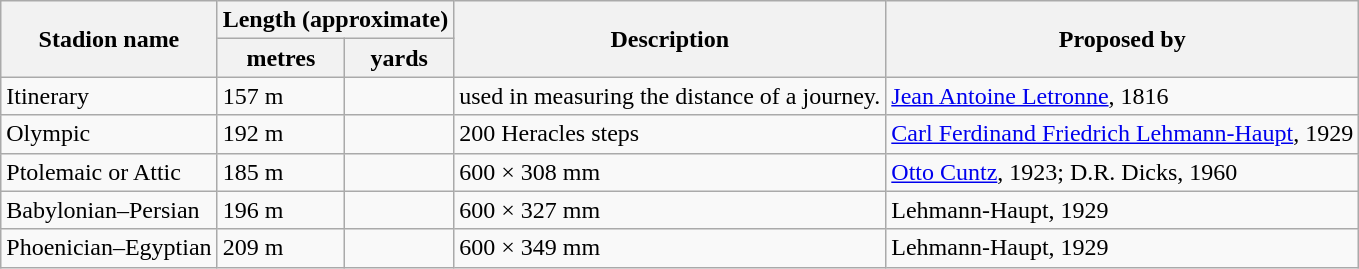<table class="wikitable">
<tr>
<th rowspan="2">Stadion name</th>
<th colspan="2">Length (approximate)</th>
<th rowspan="2">Description</th>
<th rowspan="2">Proposed by</th>
</tr>
<tr>
<th>metres</th>
<th>yards</th>
</tr>
<tr>
<td>Itinerary</td>
<td>157 m</td>
<td></td>
<td>used in measuring the distance of a journey.</td>
<td><a href='#'>Jean Antoine Letronne</a>, 1816</td>
</tr>
<tr>
<td>Olympic</td>
<td>192 m</td>
<td></td>
<td>200 Heracles steps</td>
<td><a href='#'>Carl Ferdinand Friedrich Lehmann-Haupt</a>, 1929</td>
</tr>
<tr>
<td>Ptolemaic or Attic</td>
<td>185 m</td>
<td></td>
<td>600 × 308 mm</td>
<td><a href='#'>Otto Cuntz</a>, 1923; D.R. Dicks, 1960</td>
</tr>
<tr>
<td>Babylonian–Persian</td>
<td>196 m</td>
<td></td>
<td>600 × 327 mm</td>
<td>Lehmann-Haupt, 1929</td>
</tr>
<tr>
<td>Phoenician–Egyptian</td>
<td>209 m</td>
<td></td>
<td>600 × 349 mm</td>
<td>Lehmann-Haupt, 1929</td>
</tr>
</table>
